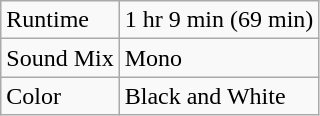<table class="wikitable">
<tr>
<td>Runtime</td>
<td>1 hr 9 min (69 min)</td>
</tr>
<tr>
<td>Sound Mix</td>
<td>Mono</td>
</tr>
<tr>
<td>Color</td>
<td>Black and White</td>
</tr>
</table>
